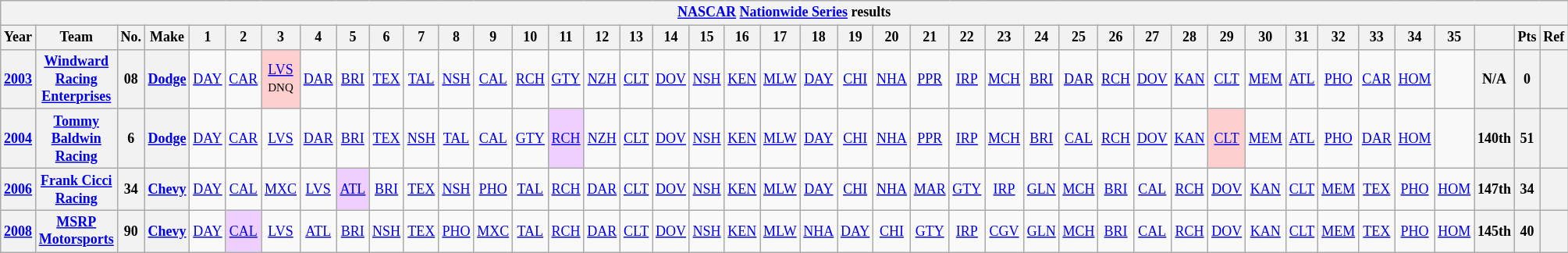<table class="wikitable" style="text-align:center; font-size:75%">
<tr>
<th colspan=42><a href='#'>NASCAR</a> <a href='#'>Nationwide Series</a> results</th>
</tr>
<tr>
<th>Year</th>
<th>Team</th>
<th>No.</th>
<th>Make</th>
<th>1</th>
<th>2</th>
<th>3</th>
<th>4</th>
<th>5</th>
<th>6</th>
<th>7</th>
<th>8</th>
<th>9</th>
<th>10</th>
<th>11</th>
<th>12</th>
<th>13</th>
<th>14</th>
<th>15</th>
<th>16</th>
<th>17</th>
<th>18</th>
<th>19</th>
<th>20</th>
<th>21</th>
<th>22</th>
<th>23</th>
<th>24</th>
<th>25</th>
<th>26</th>
<th>27</th>
<th>28</th>
<th>29</th>
<th>30</th>
<th>31</th>
<th>32</th>
<th>33</th>
<th>34</th>
<th>35</th>
<th></th>
<th>Pts</th>
<th>Ref</th>
</tr>
<tr>
<th><a href='#'>2003</a></th>
<th><a href='#'>Windward Racing Enterprises</a></th>
<th>08</th>
<th><a href='#'>Dodge</a></th>
<td><a href='#'>DAY</a></td>
<td><a href='#'>CAR</a></td>
<td style="background:#FFCFCF;"><a href='#'>LVS</a><br><small>DNQ</small></td>
<td><a href='#'>DAR</a></td>
<td><a href='#'>BRI</a></td>
<td><a href='#'>TEX</a></td>
<td><a href='#'>TAL</a></td>
<td><a href='#'>NSH</a></td>
<td><a href='#'>CAL</a></td>
<td><a href='#'>RCH</a></td>
<td><a href='#'>GTY</a></td>
<td><a href='#'>NZH</a></td>
<td><a href='#'>CLT</a></td>
<td><a href='#'>DOV</a></td>
<td><a href='#'>NSH</a></td>
<td><a href='#'>KEN</a></td>
<td><a href='#'>MLW</a></td>
<td><a href='#'>DAY</a></td>
<td><a href='#'>CHI</a></td>
<td><a href='#'>NHA</a></td>
<td><a href='#'>PPR</a></td>
<td><a href='#'>IRP</a></td>
<td><a href='#'>MCH</a></td>
<td><a href='#'>BRI</a></td>
<td><a href='#'>DAR</a></td>
<td><a href='#'>RCH</a></td>
<td><a href='#'>DOV</a></td>
<td><a href='#'>KAN</a></td>
<td><a href='#'>CLT</a></td>
<td><a href='#'>MEM</a></td>
<td><a href='#'>ATL</a></td>
<td><a href='#'>PHO</a></td>
<td><a href='#'>CAR</a></td>
<td><a href='#'>HOM</a></td>
<td></td>
<th>N/A</th>
<th>0</th>
<th></th>
</tr>
<tr>
<th><a href='#'>2004</a></th>
<th><a href='#'>Tommy Baldwin Racing</a></th>
<th>6</th>
<th><a href='#'>Dodge</a></th>
<td><a href='#'>DAY</a></td>
<td><a href='#'>CAR</a></td>
<td><a href='#'>LVS</a></td>
<td><a href='#'>DAR</a></td>
<td><a href='#'>BRI</a></td>
<td><a href='#'>TEX</a></td>
<td><a href='#'>NSH</a></td>
<td><a href='#'>TAL</a></td>
<td><a href='#'>CAL</a></td>
<td><a href='#'>GTY</a></td>
<td style="background:#EFCFFF;"><a href='#'>RCH</a><br></td>
<td><a href='#'>NZH</a></td>
<td><a href='#'>CLT</a></td>
<td><a href='#'>DOV</a></td>
<td><a href='#'>NSH</a></td>
<td><a href='#'>KEN</a></td>
<td><a href='#'>MLW</a></td>
<td><a href='#'>DAY</a></td>
<td><a href='#'>CHI</a></td>
<td><a href='#'>NHA</a></td>
<td><a href='#'>PPR</a></td>
<td><a href='#'>IRP</a></td>
<td><a href='#'>MCH</a></td>
<td><a href='#'>BRI</a></td>
<td><a href='#'>CAL</a></td>
<td><a href='#'>RCH</a></td>
<td><a href='#'>DOV</a></td>
<td><a href='#'>KAN</a></td>
<td style="background:#FFCFCF;"><a href='#'>CLT</a><br></td>
<td><a href='#'>MEM</a></td>
<td><a href='#'>ATL</a></td>
<td><a href='#'>PHO</a></td>
<td><a href='#'>DAR</a></td>
<td><a href='#'>HOM</a></td>
<td></td>
<th>140th</th>
<th>51</th>
<th></th>
</tr>
<tr>
<th><a href='#'>2006</a></th>
<th><a href='#'>Frank Cicci Racing</a></th>
<th>34</th>
<th><a href='#'>Chevy</a></th>
<td><a href='#'>DAY</a></td>
<td><a href='#'>CAL</a></td>
<td><a href='#'>MXC</a></td>
<td><a href='#'>LVS</a></td>
<td style="background:#EFCFFF;"><a href='#'>ATL</a><br></td>
<td><a href='#'>BRI</a></td>
<td><a href='#'>TEX</a></td>
<td><a href='#'>NSH</a></td>
<td><a href='#'>PHO</a></td>
<td><a href='#'>TAL</a></td>
<td><a href='#'>RCH</a></td>
<td><a href='#'>DAR</a></td>
<td><a href='#'>CLT</a></td>
<td><a href='#'>DOV</a></td>
<td><a href='#'>NSH</a></td>
<td><a href='#'>KEN</a></td>
<td><a href='#'>MLW</a></td>
<td><a href='#'>DAY</a></td>
<td><a href='#'>CHI</a></td>
<td><a href='#'>NHA</a></td>
<td><a href='#'>MAR</a></td>
<td><a href='#'>GTY</a></td>
<td><a href='#'>IRP</a></td>
<td><a href='#'>GLN</a></td>
<td><a href='#'>MCH</a></td>
<td><a href='#'>BRI</a></td>
<td><a href='#'>CAL</a></td>
<td><a href='#'>RCH</a></td>
<td><a href='#'>DOV</a></td>
<td><a href='#'>KAN</a></td>
<td><a href='#'>CLT</a></td>
<td><a href='#'>MEM</a></td>
<td><a href='#'>TEX</a></td>
<td><a href='#'>PHO</a></td>
<td><a href='#'>HOM</a></td>
<th>147th</th>
<th>34</th>
<th></th>
</tr>
<tr>
<th><a href='#'>2008</a></th>
<th><a href='#'>MSRP Motorsports</a></th>
<th>90</th>
<th><a href='#'>Chevy</a></th>
<td><a href='#'>DAY</a></td>
<td style="background:#EFCFFF;"><a href='#'>CAL</a><br></td>
<td><a href='#'>LVS</a></td>
<td><a href='#'>ATL</a></td>
<td><a href='#'>BRI</a></td>
<td><a href='#'>NSH</a></td>
<td><a href='#'>TEX</a></td>
<td><a href='#'>PHO</a></td>
<td><a href='#'>MXC</a></td>
<td><a href='#'>TAL</a></td>
<td><a href='#'>RCH</a></td>
<td><a href='#'>DAR</a></td>
<td><a href='#'>CLT</a></td>
<td><a href='#'>DOV</a></td>
<td><a href='#'>NSH</a></td>
<td><a href='#'>KEN</a></td>
<td><a href='#'>MLW</a></td>
<td><a href='#'>NHA</a></td>
<td><a href='#'>DAY</a></td>
<td><a href='#'>CHI</a></td>
<td><a href='#'>GTY</a></td>
<td><a href='#'>IRP</a></td>
<td><a href='#'>CGV</a></td>
<td><a href='#'>GLN</a></td>
<td><a href='#'>MCH</a></td>
<td><a href='#'>BRI</a></td>
<td><a href='#'>CAL</a></td>
<td><a href='#'>RCH</a></td>
<td><a href='#'>DOV</a></td>
<td><a href='#'>KAN</a></td>
<td><a href='#'>CLT</a></td>
<td><a href='#'>MEM</a></td>
<td><a href='#'>TEX</a></td>
<td><a href='#'>PHO</a></td>
<td><a href='#'>HOM</a></td>
<th>145th</th>
<th>40</th>
<th></th>
</tr>
</table>
